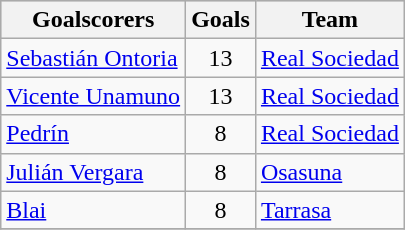<table class="wikitable sortable" class="wikitable">
<tr style="background:#ccc; text-align:center;">
<th>Goalscorers</th>
<th>Goals</th>
<th>Team</th>
</tr>
<tr>
<td> <a href='#'>Sebastián Ontoria</a></td>
<td style="text-align:center;">13</td>
<td><a href='#'>Real Sociedad</a></td>
</tr>
<tr>
<td> <a href='#'>Vicente Unamuno</a></td>
<td style="text-align:center;">13</td>
<td><a href='#'>Real Sociedad</a></td>
</tr>
<tr>
<td> <a href='#'>Pedrín</a></td>
<td style="text-align:center;">8</td>
<td><a href='#'>Real Sociedad</a></td>
</tr>
<tr>
<td> <a href='#'>Julián Vergara</a></td>
<td style="text-align:center;">8</td>
<td><a href='#'>Osasuna</a></td>
</tr>
<tr>
<td> <a href='#'>Blai</a></td>
<td style="text-align:center;">8</td>
<td><a href='#'>Tarrasa</a></td>
</tr>
<tr>
</tr>
</table>
